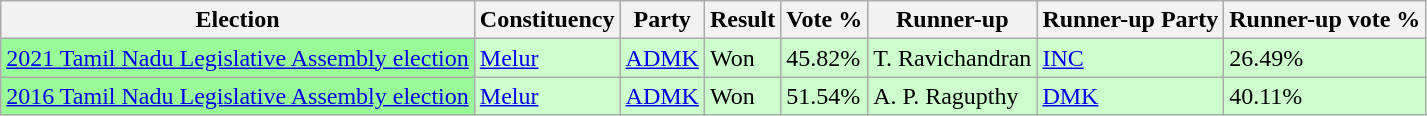<table class="wikitable">
<tr>
<th>Election</th>
<th>Constituency</th>
<th>Party</th>
<th>Result</th>
<th>Vote %</th>
<th>Runner-up</th>
<th>Runner-up Party</th>
<th>Runner-up vote %</th>
</tr>
<tr style="background:#cfc;">
<td bgcolor=#98FB98><a href='#'>2021 Tamil Nadu Legislative Assembly election</a></td>
<td><a href='#'>Melur</a></td>
<td><a href='#'>ADMK</a></td>
<td>Won</td>
<td>45.82%</td>
<td>T. Ravichandran</td>
<td><a href='#'>INC</a></td>
<td>26.49%</td>
</tr>
<tr style="background:#cfc;">
<td bgcolor=#98FB98><a href='#'>2016 Tamil Nadu Legislative Assembly election</a></td>
<td><a href='#'>Melur</a></td>
<td><a href='#'>ADMK</a></td>
<td>Won</td>
<td>51.54%</td>
<td>A. P. Ragupthy</td>
<td><a href='#'>DMK</a></td>
<td>40.11%</td>
</tr>
</table>
